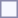<table class="center" style="border:1px solid #8888aa; background-color:#f7f8ff; padding:5px; font-size:95%; margin: 0px 12px 12px 0px;">
</table>
